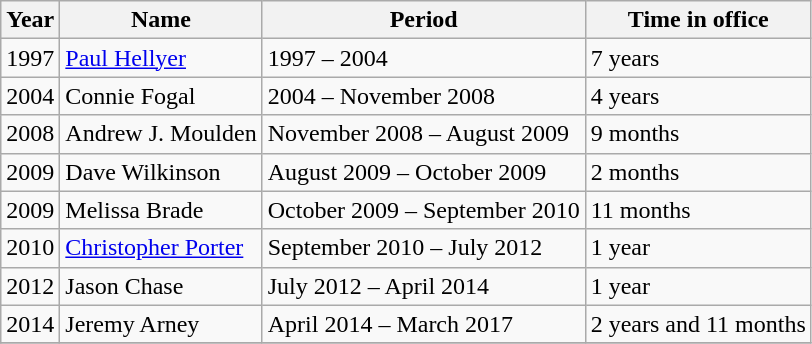<table class="wikitable sortable">
<tr>
<th>Year</th>
<th>Name</th>
<th class="unsortable">Period</th>
<th>Time in office</th>
</tr>
<tr>
<td>1997</td>
<td><a href='#'>Paul Hellyer</a></td>
<td>1997 – 2004</td>
<td>7 years</td>
</tr>
<tr>
<td>2004</td>
<td>Connie Fogal</td>
<td>2004 – November 2008</td>
<td>4 years</td>
</tr>
<tr>
<td>2008</td>
<td>Andrew J. Moulden</td>
<td>November 2008 – August 2009</td>
<td>9 months</td>
</tr>
<tr>
<td>2009</td>
<td>Dave Wilkinson</td>
<td>August 2009  – October 2009</td>
<td>2 months</td>
</tr>
<tr>
<td>2009</td>
<td>Melissa Brade</td>
<td>October 2009 – September 2010</td>
<td>11 months</td>
</tr>
<tr>
<td>2010</td>
<td><a href='#'>Christopher Porter</a></td>
<td>September 2010  – July 2012</td>
<td>1 year</td>
</tr>
<tr>
<td>2012</td>
<td>Jason Chase</td>
<td>July 2012  – April 2014</td>
<td>1 year</td>
</tr>
<tr>
<td>2014</td>
<td>Jeremy Arney</td>
<td>April 2014  – March 2017</td>
<td>2 years and 11 months</td>
</tr>
<tr>
</tr>
</table>
